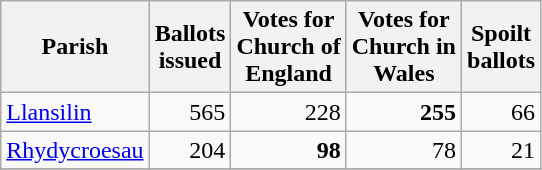<table class="wikitable sortable" style="text-align:right;">
<tr>
<th>Parish</th>
<th>Ballots<br>issued</th>
<th>Votes for<br>Church of<br>England</th>
<th>Votes for<br>Church in<br>Wales</th>
<th>Spoilt<br>ballots</th>
</tr>
<tr>
<td style="text-align:left;"><a href='#'>Llansilin</a></td>
<td>565</td>
<td>228</td>
<td><strong>255</strong></td>
<td>66</td>
</tr>
<tr>
<td style="text-align:left;"><a href='#'>Rhydycroesau</a></td>
<td>204</td>
<td><strong>98</strong></td>
<td>78</td>
<td>21</td>
</tr>
<tr>
</tr>
</table>
